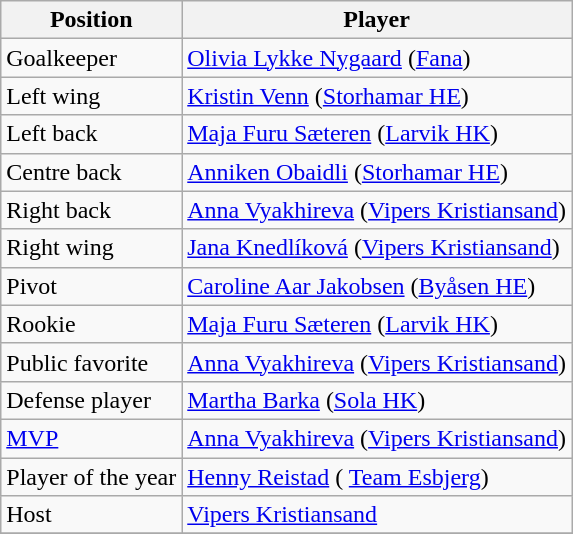<table class="wikitable">
<tr>
<th>Position</th>
<th>Player</th>
</tr>
<tr>
<td>Goalkeeper</td>
<td> <a href='#'>Olivia Lykke Nygaard</a> (<a href='#'>Fana</a>)</td>
</tr>
<tr>
<td>Left wing</td>
<td> <a href='#'>Kristin Venn</a> (<a href='#'>Storhamar HE</a>)</td>
</tr>
<tr>
<td>Left back</td>
<td> <a href='#'>Maja Furu Sæteren</a> (<a href='#'>Larvik HK</a>)</td>
</tr>
<tr>
<td>Centre back</td>
<td> <a href='#'>Anniken Obaidli</a> (<a href='#'>Storhamar HE</a>)</td>
</tr>
<tr>
<td>Right back</td>
<td> <a href='#'>Anna Vyakhireva</a> (<a href='#'>Vipers Kristiansand</a>)</td>
</tr>
<tr>
<td>Right wing</td>
<td> <a href='#'>Jana Knedlíková</a> (<a href='#'>Vipers Kristiansand</a>)</td>
</tr>
<tr>
<td>Pivot</td>
<td> <a href='#'>Caroline Aar Jakobsen</a> (<a href='#'>Byåsen HE</a>)</td>
</tr>
<tr>
<td>Rookie</td>
<td> <a href='#'>Maja Furu Sæteren</a> (<a href='#'>Larvik HK</a>)</td>
</tr>
<tr>
<td>Public favorite</td>
<td> <a href='#'>Anna Vyakhireva</a> (<a href='#'>Vipers Kristiansand</a>)</td>
</tr>
<tr>
<td>Defense player</td>
<td> <a href='#'>Martha Barka</a> (<a href='#'>Sola HK</a>)</td>
</tr>
<tr>
<td><a href='#'>MVP</a></td>
<td> <a href='#'>Anna Vyakhireva</a> (<a href='#'>Vipers Kristiansand</a>)</td>
</tr>
<tr>
<td>Player of the year</td>
<td> <a href='#'>Henny Reistad</a> ( <a href='#'>Team Esbjerg</a>)</td>
</tr>
<tr>
<td>Host</td>
<td> <a href='#'>Vipers Kristiansand</a></td>
</tr>
<tr>
</tr>
</table>
